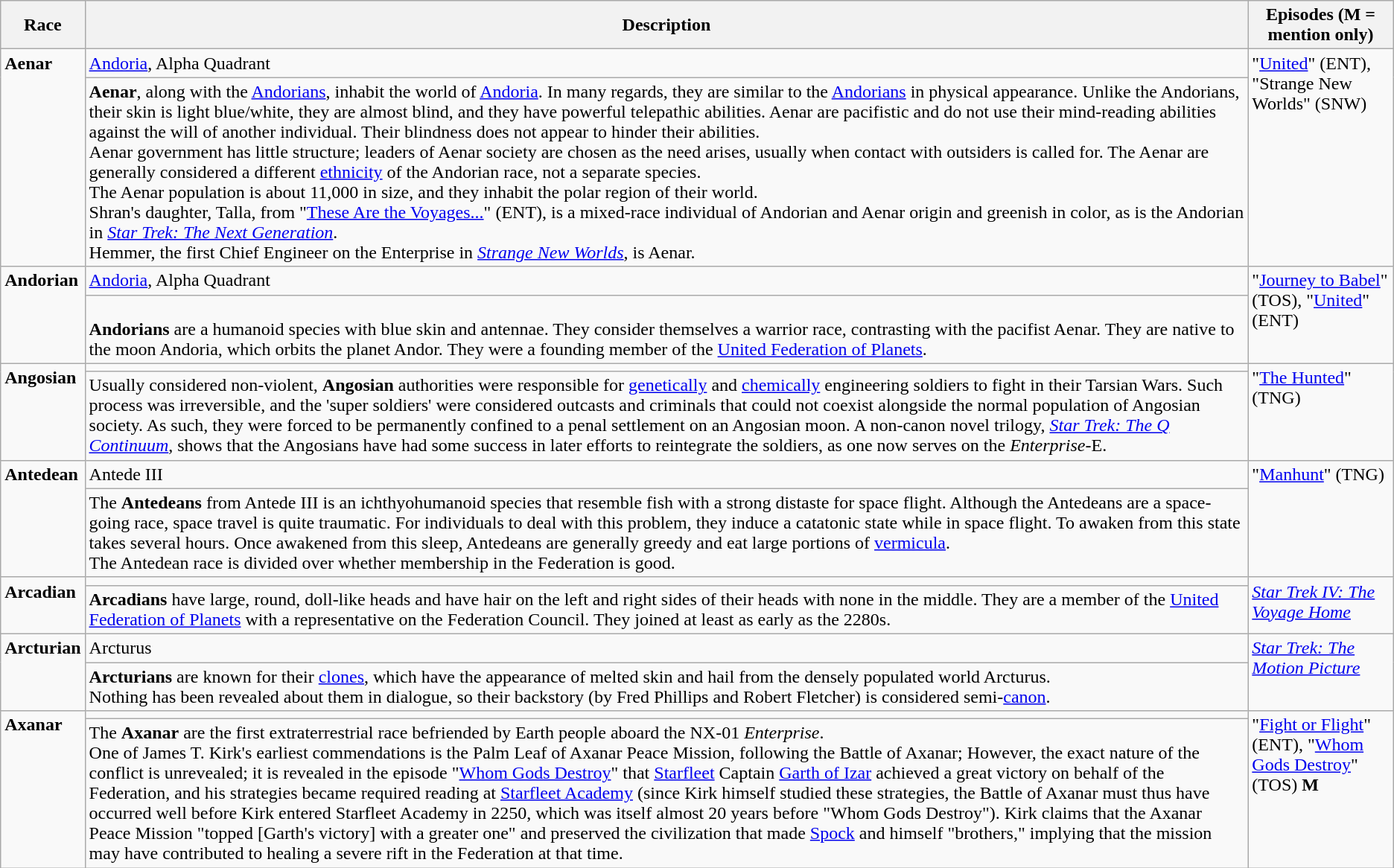<table class="wikitable">
<tr>
<th>Race</th>
<th>Description</th>
<th>Episodes (M = mention only)</th>
</tr>
<tr>
<td rowspan="2" style="vertical-align: top;"><strong>Aenar</strong> <br></td>
<td><a href='#'>Andoria</a>, Alpha Quadrant</td>
<td rowspan="2" style="vertical-align: top;">"<a href='#'>United</a>" (ENT), "Strange New Worlds" (SNW)</td>
</tr>
<tr>
<td><strong>Aenar</strong>, along with the <a href='#'>Andorians</a>, inhabit the world of <a href='#'>Andoria</a>. In many regards, they are similar to the <a href='#'>Andorians</a> in physical appearance. Unlike the Andorians, their skin is light blue/white, they are almost blind, and they have powerful telepathic abilities. Aenar are pacifistic and do not use their mind-reading abilities against the will of another individual. Their blindness does not appear to hinder their abilities.<br>Aenar government has little structure; leaders of Aenar society are chosen as the need arises, usually when contact with outsiders is called for. The Aenar are generally considered a different <a href='#'>ethnicity</a> of the Andorian race,  not a separate species.<br>The Aenar population is about 11,000 in size, and they inhabit the polar region of their world.<br>Shran's daughter, Talla, from "<a href='#'>These Are the Voyages...</a>" (ENT), is a mixed-race individual of Andorian and Aenar origin and greenish in color, as is the Andorian in <em><a href='#'>Star Trek: The Next Generation</a></em>.<br>Hemmer, the first Chief Engineer on the Enterprise in <em><a href='#'>Strange New Worlds</a></em>, is Aenar.</td>
</tr>
<tr>
<td rowspan="2" style="vertical-align: top;"><strong>Andorian</strong> <br></td>
<td><a href='#'>Andoria</a>, Alpha Quadrant</td>
<td rowspan="2" style="vertical-align: top;">"<a href='#'>Journey to Babel</a>" (TOS), "<a href='#'>United</a>" (ENT)</td>
</tr>
<tr>
<td><br><strong>Andorians</strong> are a humanoid species with blue skin and antennae. They consider themselves a warrior race, contrasting with the pacifist Aenar. They are native to the moon Andoria, which orbits the planet Andor. They were a founding member of the <a href='#'>United Federation of Planets</a>.</td>
</tr>
<tr>
<td rowspan="2" style="vertical-align: top;"><strong>Angosian</strong> <br></td>
<td></td>
<td rowspan="2" style="vertical-align: top;">"<a href='#'>The Hunted</a>" (TNG)</td>
</tr>
<tr>
<td>Usually considered non-violent, <strong>Angosian</strong> authorities were responsible for <a href='#'>genetically</a> and <a href='#'>chemically</a> engineering soldiers to fight in their Tarsian Wars. Such process was irreversible, and the 'super soldiers' were considered outcasts and criminals that could not coexist alongside the normal population of Angosian society. As such, they were forced to be permanently confined to a penal settlement on an Angosian moon. A non-canon novel trilogy, <em><a href='#'>Star Trek: The Q Continuum</a></em>, shows that the Angosians have had some success in later efforts to reintegrate the soldiers, as one now serves on the <em>Enterprise</em>-E.</td>
</tr>
<tr>
<td rowspan="2" style="vertical-align: top;"><strong>Antedean</strong> <br></td>
<td>Antede III</td>
<td rowspan="2" style="vertical-align: top;">"<a href='#'>Manhunt</a>" (TNG)</td>
</tr>
<tr>
<td>The <strong>Antedeans</strong> from Antede III is an ichthyohumanoid species that resemble fish with a strong distaste for space flight. Although the Antedeans are a space-going race, space travel is quite traumatic. For individuals to deal with this problem, they induce a catatonic state while in space flight. To awaken from this state takes several hours. Once awakened from this sleep, Antedeans are generally greedy and eat large portions of <a href='#'>vermicula</a>.<br>The Antedean race is divided over whether membership in the Federation is good.</td>
</tr>
<tr>
<td rowspan="2" style="vertical-align: top;"><strong>Arcadian</strong> <br></td>
<td></td>
<td rowspan="2" style="vertical-align: top;"><em><a href='#'>Star Trek IV: The Voyage Home</a></em></td>
</tr>
<tr>
<td><strong>Arcadians</strong> have large, round, doll-like heads and have hair on the left and right sides of their heads with none in the middle. They are a member of the <a href='#'>United Federation of Planets</a> with a representative on the Federation Council. They joined at least as early as the 2280s.</td>
</tr>
<tr>
<td rowspan="2" style="vertical-align: top;"><strong>Arcturian</strong> <br></td>
<td>Arcturus</td>
<td rowspan="2" style="vertical-align: top;"><em><a href='#'>Star Trek: The Motion Picture</a></em></td>
</tr>
<tr>
<td><strong>Arcturians</strong> are known for their <a href='#'>clones</a>, which have the appearance of melted skin and hail from the densely populated world Arcturus.<br>Nothing has been revealed about them in dialogue, so their backstory (by Fred Phillips and Robert Fletcher) is considered semi-<a href='#'>canon</a>.</td>
</tr>
<tr>
<td rowspan="2" style="vertical-align: top;"><strong>Axanar</strong> <br></td>
<td></td>
<td rowspan="2" style="vertical-align: top;">"<a href='#'>Fight or Flight</a>" (ENT), "<a href='#'>Whom Gods Destroy</a>" (TOS) <strong>M</strong></td>
</tr>
<tr>
<td>The <strong>Axanar</strong> are the first extraterrestrial race befriended by Earth people aboard the NX-01 <em>Enterprise</em>.<br>One of James T. Kirk's earliest commendations is the Palm Leaf of Axanar Peace Mission, following the Battle of Axanar; However, the exact nature of the conflict is unrevealed; it is revealed in the episode "<a href='#'>Whom Gods Destroy</a>" that <a href='#'>Starfleet</a> Captain <a href='#'>Garth of Izar</a> achieved a great victory on behalf of the Federation, and his strategies became required reading at <a href='#'>Starfleet Academy</a> (since Kirk himself studied these strategies, the Battle of Axanar must thus have occurred well before Kirk entered Starfleet Academy in 2250, which was itself almost 20 years before "Whom Gods Destroy"). Kirk claims that the Axanar Peace Mission "topped [Garth's victory] with a greater one" and preserved the civilization that made <a href='#'>Spock</a> and himself "brothers," implying that the mission may have contributed to healing a severe rift in the Federation at that time.</td>
</tr>
</table>
